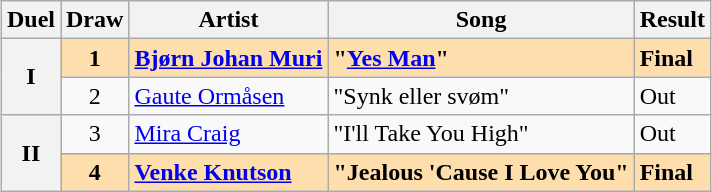<table class="sortable wikitable" style="margin: 1em auto 1em auto; text-align:center;">
<tr>
<th>Duel</th>
<th>Draw</th>
<th>Artist</th>
<th>Song</th>
<th>Result</th>
</tr>
<tr style="font-weight:bold; background:navajowhite;">
<th scope="row" rowspan="2">I</th>
<td>1</td>
<td align="left"><a href='#'>Bjørn Johan Muri</a></td>
<td align="left">"<a href='#'>Yes Man</a>"</td>
<td align="left">Final</td>
</tr>
<tr>
<td>2</td>
<td align="left"><a href='#'>Gaute Ormåsen</a></td>
<td align="left">"Synk eller svøm"</td>
<td align="left">Out</td>
</tr>
<tr>
<th scope="row" rowspan="2">II</th>
<td>3</td>
<td align="left"><a href='#'>Mira Craig</a></td>
<td align="left">"I'll Take You High"</td>
<td align="left">Out</td>
</tr>
<tr style="font-weight:bold; background:navajowhite;">
<td>4</td>
<td align="left"><a href='#'>Venke Knutson</a></td>
<td align="left">"Jealous 'Cause I Love You"</td>
<td align="left">Final</td>
</tr>
</table>
